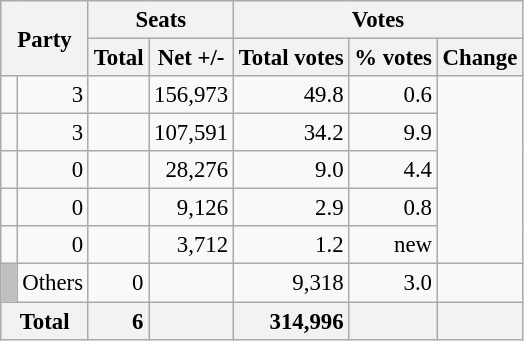<table class="wikitable" style="text-align:right; font-size:95%;">
<tr>
<th colspan="2" rowspan="2">Party</th>
<th colspan="2">Seats</th>
<th colspan="3">Votes</th>
</tr>
<tr>
<th>Total</th>
<th>Net +/-</th>
<th>Total votes</th>
<th>% votes</th>
<th>Change</th>
</tr>
<tr>
<td></td>
<td>3</td>
<td></td>
<td>156,973</td>
<td>49.8</td>
<td>0.6</td>
</tr>
<tr>
<td></td>
<td>3</td>
<td></td>
<td>107,591</td>
<td>34.2</td>
<td>9.9</td>
</tr>
<tr>
<td></td>
<td>0</td>
<td></td>
<td>28,276</td>
<td>9.0</td>
<td>4.4</td>
</tr>
<tr>
<td></td>
<td>0</td>
<td></td>
<td>9,126</td>
<td>2.9</td>
<td>0.8</td>
</tr>
<tr>
<td></td>
<td>0</td>
<td></td>
<td>3,712</td>
<td>1.2</td>
<td>new</td>
</tr>
<tr>
<td style="background:silver;"> </td>
<td align=left>Others</td>
<td>0</td>
<td></td>
<td>9,318</td>
<td>3.0</td>
<td></td>
</tr>
<tr>
<th colspan="2" style="background:#f2f2f2">Total</th>
<td style="background:#f2f2f2;"><strong>6</strong></td>
<td style="background:#f2f2f2;"></td>
<td style="background:#f2f2f2;"><strong>314,996</strong></td>
<td style="background:#f2f2f2;"></td>
<td style="background:#f2f2f2;"></td>
</tr>
</table>
